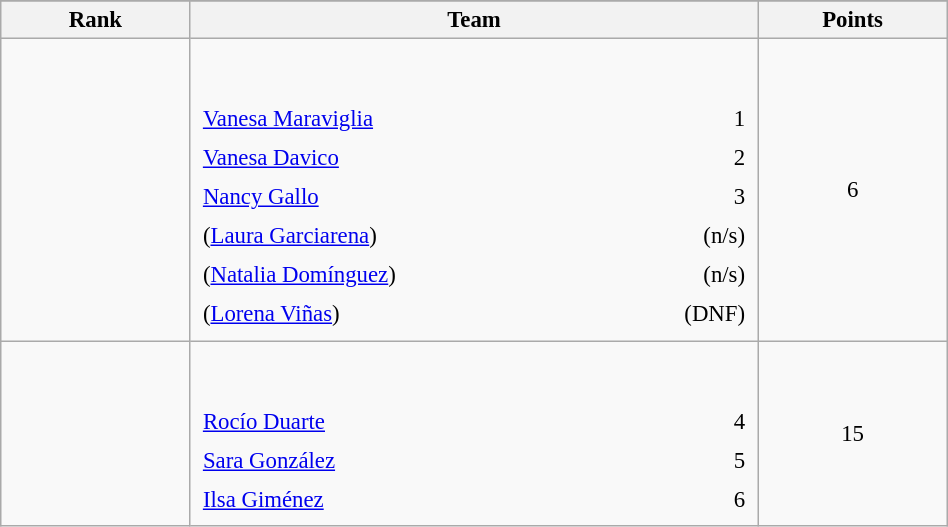<table class="wikitable sortable" style=" text-align:center; font-size:95%;" width="50%">
<tr>
</tr>
<tr>
<th width=10%>Rank</th>
<th width=30%>Team</th>
<th width=10%>Points</th>
</tr>
<tr>
<td align=center></td>
<td align=left> <br><br><table width=100%>
<tr>
<td align=left style="border:0"><a href='#'>Vanesa Maraviglia</a></td>
<td align=right style="border:0">1</td>
</tr>
<tr>
<td align=left style="border:0"><a href='#'>Vanesa Davico</a></td>
<td align=right style="border:0">2</td>
</tr>
<tr>
<td align=left style="border:0"><a href='#'>Nancy Gallo</a></td>
<td align=right style="border:0">3</td>
</tr>
<tr>
<td align=left style="border:0">(<a href='#'>Laura Garciarena</a>)</td>
<td align=right style="border:0">(n/s)</td>
</tr>
<tr>
<td align=left style="border:0">(<a href='#'>Natalia Domínguez</a>)</td>
<td align=right style="border:0">(n/s)</td>
</tr>
<tr>
<td align=left style="border:0">(<a href='#'>Lorena Viñas</a>)</td>
<td align=right style="border:0">(DNF)</td>
</tr>
</table>
</td>
<td>6</td>
</tr>
<tr>
<td align=center></td>
<td align=left> <br><br><table width=100%>
<tr>
<td align=left style="border:0"><a href='#'>Rocío Duarte</a></td>
<td align=right style="border:0">4</td>
</tr>
<tr>
<td align=left style="border:0"><a href='#'>Sara González</a></td>
<td align=right style="border:0">5</td>
</tr>
<tr>
<td align=left style="border:0"><a href='#'>Ilsa Giménez</a></td>
<td align=right style="border:0">6</td>
</tr>
</table>
</td>
<td>15</td>
</tr>
</table>
